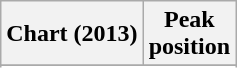<table class="wikitable sortable plainrowheaders">
<tr>
<th scope="col">Chart (2013)</th>
<th scope="col">Peak<br>position</th>
</tr>
<tr>
</tr>
<tr>
</tr>
</table>
